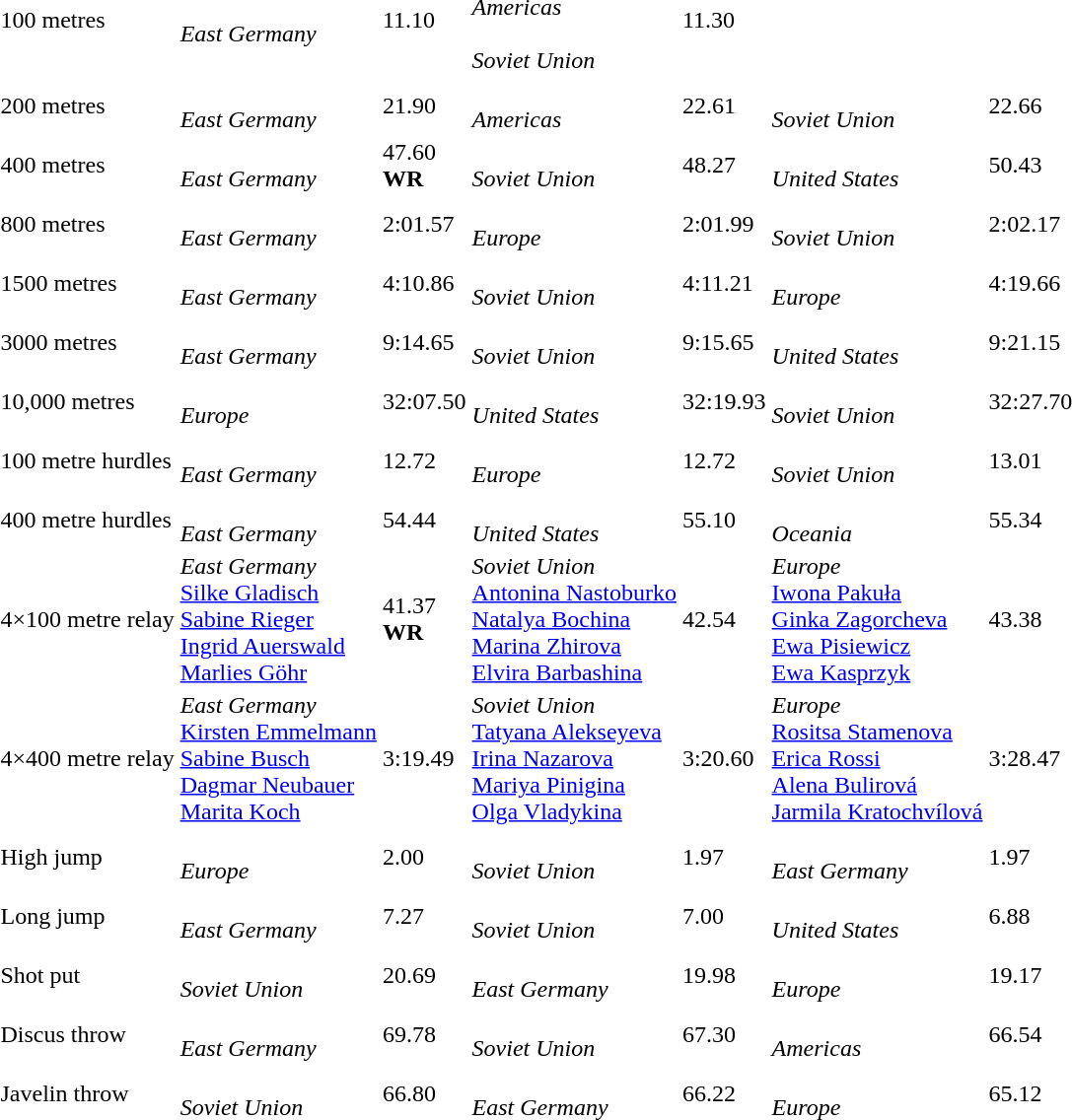<table>
<tr>
<td>100 metres</td>
<td>  <br><em>East Germany</em></td>
<td>11.10</td>
<td>   <br><em>Americas</em><br>  <br><em>Soviet Union</em></td>
<td>11.30</td>
<td></td>
<td></td>
</tr>
<tr>
<td>200 metres</td>
<td> <br><em>East Germany</em></td>
<td>21.90</td>
<td>   <br><em>Americas</em></td>
<td>22.61</td>
<td>  <br><em>Soviet Union</em></td>
<td>22.66</td>
</tr>
<tr>
<td>400 metres</td>
<td>   <br><em>East Germany</em></td>
<td>47.60<br><strong>WR</strong></td>
<td>   <br><em>Soviet Union</em></td>
<td>48.27</td>
<td>  <br><em>United States</em></td>
<td>50.43</td>
</tr>
<tr>
<td>800 metres</td>
<td> <br><em>East Germany</em></td>
<td>2:01.57</td>
<td>  <br><em>Europe</em></td>
<td>2:01.99</td>
<td>  <br><em>Soviet Union</em></td>
<td>2:02.17</td>
</tr>
<tr>
<td>1500 metres</td>
<td> <br><em>East Germany</em></td>
<td>4:10.86</td>
<td>   <br><em>Soviet Union</em></td>
<td>4:11.21</td>
<td>  <br><em>Europe</em></td>
<td>4:19.66</td>
</tr>
<tr>
<td>3000 metres</td>
<td> <br><em>East Germany</em></td>
<td>9:14.65</td>
<td>   <br><em>Soviet Union</em></td>
<td>9:15.65</td>
<td>  <br><em>United States</em></td>
<td>9:21.15</td>
</tr>
<tr>
<td>10,000 metres</td>
<td> <br><em>Europe</em></td>
<td>32:07.50</td>
<td>   <br><em>United States</em></td>
<td>32:19.93</td>
<td>  <br><em>Soviet Union</em></td>
<td>32:27.70</td>
</tr>
<tr>
<td>100 metre hurdles</td>
<td>   <br><em>East Germany</em></td>
<td>12.72</td>
<td>  <br><em>Europe</em></td>
<td>12.72</td>
<td>  <br><em>Soviet Union</em></td>
<td>13.01</td>
</tr>
<tr>
<td>400 metre hurdles</td>
<td> <br><em>East Germany</em></td>
<td>54.44</td>
<td>   <br><em>United States</em></td>
<td>55.10</td>
<td>  <br><em>Oceania</em></td>
<td>55.34</td>
</tr>
<tr>
<td>4×100 metre relay</td>
<td valign=top><em>East Germany</em><br><a href='#'>Silke Gladisch</a><br><a href='#'>Sabine Rieger</a><br><a href='#'>Ingrid Auerswald</a><br><a href='#'>Marlies Göhr</a></td>
<td>41.37	<br><strong>WR</strong></td>
<td valign=top><em>Soviet Union</em><br><a href='#'>Antonina Nastoburko</a><br><a href='#'>Natalya Bochina</a><br><a href='#'>Marina Zhirova</a><br><a href='#'>Elvira Barbashina</a></td>
<td>42.54</td>
<td valign=top><em>Europe</em><br><a href='#'>Iwona Pakuła</a><br><a href='#'>Ginka Zagorcheva</a><br><a href='#'>Ewa Pisiewicz</a><br><a href='#'>Ewa Kasprzyk</a></td>
<td>43.38</td>
</tr>
<tr>
<td>4×400 metre relay</td>
<td valign=top><em>East Germany</em><br><a href='#'>Kirsten Emmelmann</a><br><a href='#'>Sabine Busch</a><br><a href='#'>Dagmar Neubauer</a><br><a href='#'>Marita Koch</a></td>
<td>3:19.49</td>
<td valign=top><em>Soviet Union</em><br><a href='#'>Tatyana Alekseyeva</a><br><a href='#'>Irina Nazarova</a><br><a href='#'>Mariya Pinigina</a><br><a href='#'>Olga Vladykina</a></td>
<td>3:20.60</td>
<td valign=top><em>Europe</em><br><a href='#'>Rositsa Stamenova</a><br><a href='#'>Erica Rossi</a><br><a href='#'>Alena Bulirová</a><br><a href='#'>Jarmila Kratochvílová</a></td>
<td>3:28.47</td>
</tr>
<tr>
<td>High jump</td>
<td><br><em>Europe</em></td>
<td>2.00</td>
<td> <br><em>Soviet Union</em></td>
<td>1.97</td>
<td><br><em>East Germany</em></td>
<td>1.97</td>
</tr>
<tr>
<td>Long jump</td>
<td> <br><em>East Germany</em></td>
<td>7.27</td>
<td> <br><em>Soviet Union</em></td>
<td>7.00</td>
<td>  <br><em>United States</em></td>
<td>6.88</td>
</tr>
<tr>
<td>Shot put</td>
<td> <br><em>Soviet Union</em></td>
<td>20.69</td>
<td>   <br><em>East Germany</em></td>
<td>19.98</td>
<td>  <br><em>Europe</em></td>
<td>19.17</td>
</tr>
<tr>
<td>Discus throw</td>
<td> <br><em>East Germany</em></td>
<td>69.78</td>
<td>  <br><em>Soviet Union</em></td>
<td>67.30</td>
<td>  <br><em>Americas</em></td>
<td>66.54</td>
</tr>
<tr>
<td>Javelin throw</td>
<td>  <br><em>Soviet Union</em></td>
<td>66.80</td>
<td>   <br><em>East Germany</em></td>
<td>66.22</td>
<td>  <br><em>Europe</em></td>
<td>65.12</td>
</tr>
</table>
